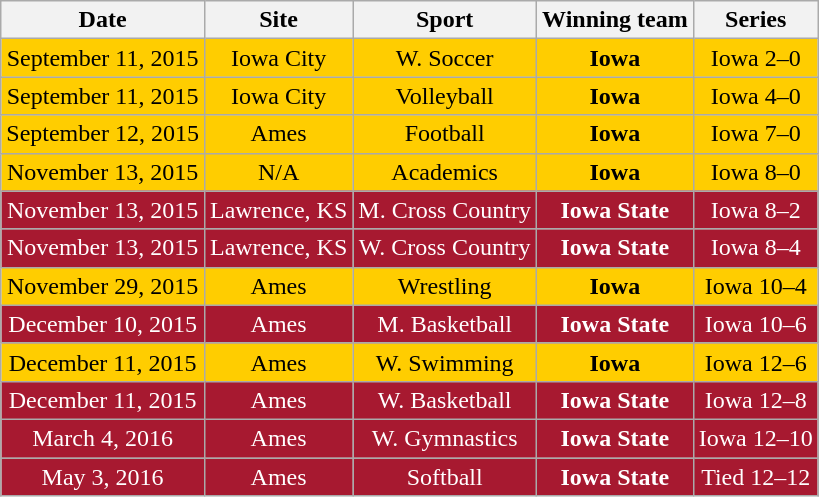<table class="wikitable">
<tr>
<th>Date</th>
<th>Site</th>
<th>Sport</th>
<th>Winning team</th>
<th>Series</th>
</tr>
<tr align=center style="background: #FFCD00;color:black;">
<td>September 11, 2015</td>
<td>Iowa City</td>
<td>W. Soccer</td>
<td><strong>Iowa</strong></td>
<td>Iowa 2–0</td>
</tr>
<tr align=center style="background: #FFCD00;color:black;">
<td>September 11, 2015</td>
<td>Iowa City</td>
<td>Volleyball</td>
<td><strong>Iowa</strong></td>
<td>Iowa 4–0</td>
</tr>
<tr align=center style="background: #FFCD00;color:black;">
<td>September 12, 2015</td>
<td>Ames</td>
<td>Football</td>
<td><strong>Iowa</strong></td>
<td>Iowa 7–0</td>
</tr>
<tr align=center style="background: #FFCD00;color:black;">
<td>November 13, 2015</td>
<td>N/A</td>
<td>Academics</td>
<td><strong>Iowa</strong></td>
<td>Iowa 8–0</td>
</tr>
<tr align=center style="background: #A71930; color:white;">
<td>November 13, 2015</td>
<td>Lawrence, KS</td>
<td>M. Cross Country</td>
<td><strong>Iowa State</strong></td>
<td>Iowa 8–2</td>
</tr>
<tr align=center style="background: #A71930; color:white;">
<td>November 13, 2015</td>
<td>Lawrence, KS</td>
<td>W. Cross Country</td>
<td><strong>Iowa State</strong></td>
<td>Iowa 8–4</td>
</tr>
<tr align=center style="background: #FFCD00;color:black;">
<td>November 29, 2015</td>
<td>Ames</td>
<td>Wrestling</td>
<td><strong>Iowa</strong></td>
<td>Iowa 10–4</td>
</tr>
<tr align=center style="background: #A71930; color:white;">
<td>December 10, 2015</td>
<td>Ames</td>
<td>M. Basketball</td>
<td><strong>Iowa State</strong></td>
<td>Iowa 10–6</td>
</tr>
<tr align=center style="background: #FFCD00;color:black;">
<td>December 11, 2015</td>
<td>Ames</td>
<td>W. Swimming</td>
<td><strong>Iowa</strong></td>
<td>Iowa 12–6</td>
</tr>
<tr align=center style="background: #A71930; color:white;">
<td>December 11, 2015</td>
<td>Ames</td>
<td>W. Basketball</td>
<td><strong>Iowa State</strong></td>
<td>Iowa 12–8</td>
</tr>
<tr align=center style="background: #A71930; color:white;">
<td>March 4, 2016</td>
<td>Ames</td>
<td>W. Gymnastics</td>
<td><strong>Iowa State</strong></td>
<td>Iowa 12–10</td>
</tr>
<tr align=center style="background: #A71930; color:white;">
<td>May 3, 2016</td>
<td>Ames</td>
<td>Softball</td>
<td><strong>Iowa State</strong></td>
<td>Tied 12–12</td>
</tr>
</table>
